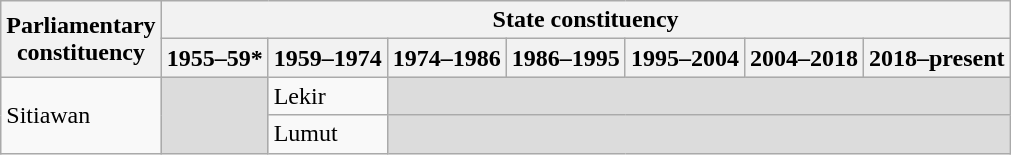<table class="wikitable">
<tr>
<th rowspan="2">Parliamentary<br>constituency</th>
<th colspan="7">State constituency</th>
</tr>
<tr>
<th>1955–59*</th>
<th>1959–1974</th>
<th>1974–1986</th>
<th>1986–1995</th>
<th>1995–2004</th>
<th>2004–2018</th>
<th>2018–present</th>
</tr>
<tr>
<td rowspan="2">Sitiawan</td>
<td rowspan="2" bgcolor="dcdcdc"></td>
<td>Lekir</td>
<td colspan="5" bgcolor="dcdcdc"></td>
</tr>
<tr>
<td>Lumut</td>
<td colspan="5" bgcolor="dcdcdc"></td>
</tr>
</table>
